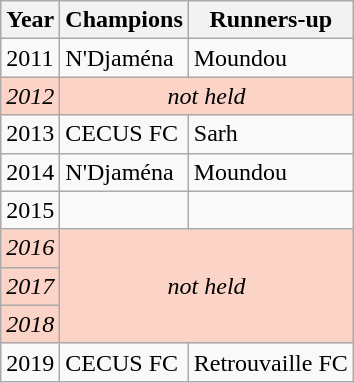<table class="wikitable">
<tr>
<th>Year</th>
<th>Champions</th>
<th>Runners-up</th>
</tr>
<tr>
<td>2011</td>
<td>N'Djaména</td>
<td>Moundou</td>
</tr>
<tr bgcolor=#fcd3c7>
<td><em>2012</em></td>
<td align=center colspan=2><em>not held</em></td>
</tr>
<tr>
<td>2013</td>
<td>CECUS FC</td>
<td>Sarh</td>
</tr>
<tr>
<td>2014</td>
<td>N'Djaména</td>
<td>Moundou</td>
</tr>
<tr>
<td>2015</td>
<td></td>
<td></td>
</tr>
<tr bgcolor=#fcd3c7>
<td><em>2016</em></td>
<td align=center colspan=2 rowspan=3><em>not held</em></td>
</tr>
<tr bgcolor=#fcd3c7>
<td><em>2017</em></td>
</tr>
<tr bgcolor=#fcd3c7>
<td><em>2018</em></td>
</tr>
<tr>
<td>2019</td>
<td>CECUS FC</td>
<td>Retrouvaille FC</td>
</tr>
</table>
